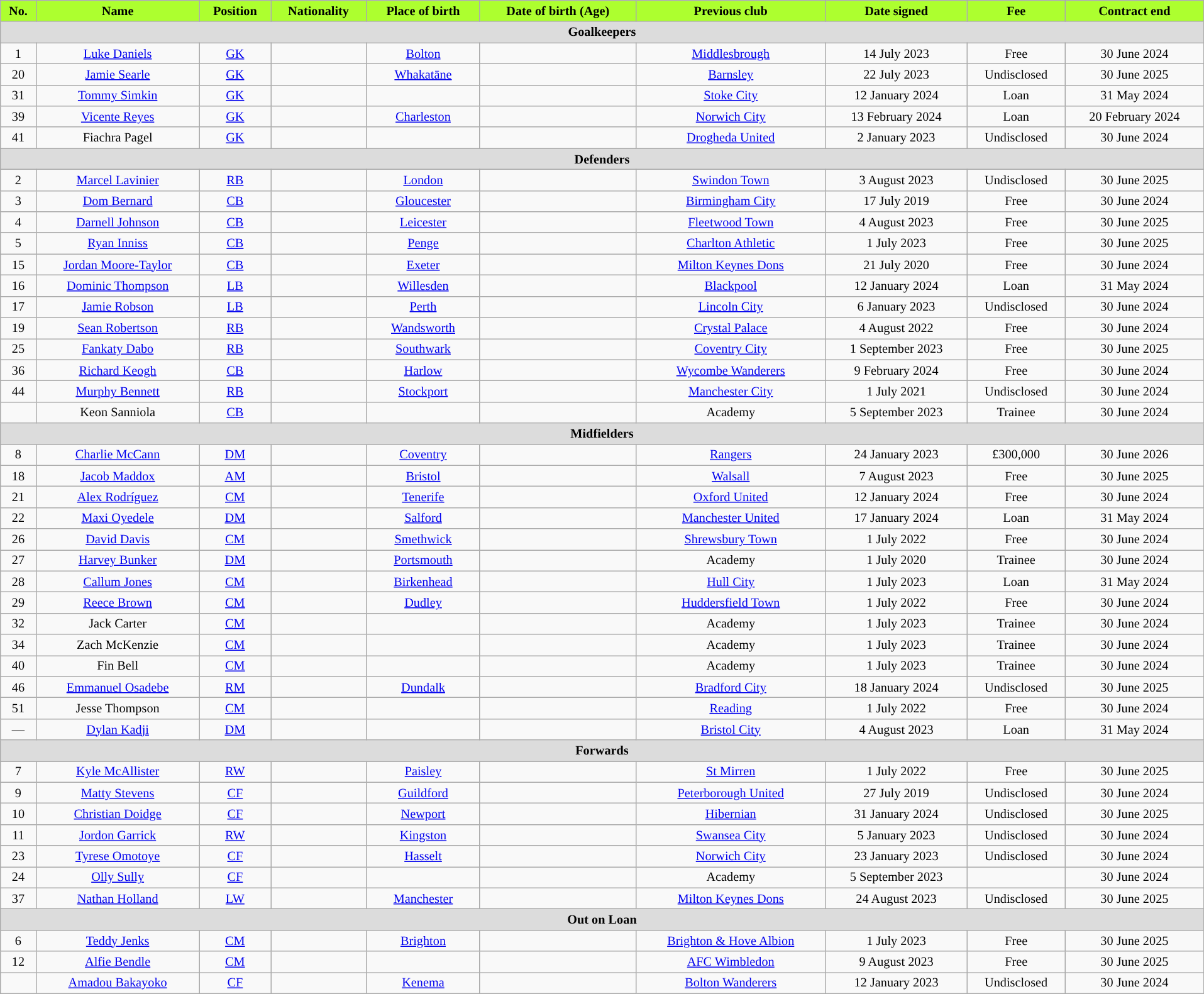<table class="wikitable" style="text-align:center; font-size:84.5%; width:101%;">
<tr>
<th style="background:#ADFF2F;color:black;">No.</th>
<th style="background:#ADFF2F;color:black;">Name</th>
<th style="background:#ADFF2F;color:black;">Position</th>
<th style="background:#ADFF2F;color:black;">Nationality</th>
<th style="background:#ADFF2F;color:black;">Place of birth</th>
<th style="background:#ADFF2F;color:black;">Date of birth (Age)</th>
<th style="background:#ADFF2F;color:black;">Previous club</th>
<th style="background:#ADFF2F;color:black;">Date signed</th>
<th style="background:#ADFF2F;color:black;">Fee</th>
<th style="background:#ADFF2F;color:black;">Contract end</th>
</tr>
<tr>
<th colspan="14" style="background:#dcdcdc; tepxt-align:center;">Goalkeepers</th>
</tr>
<tr>
<td>1</td>
<td><a href='#'>Luke Daniels</a></td>
<td><a href='#'>GK</a></td>
<td></td>
<td><a href='#'>Bolton</a></td>
<td></td>
<td><a href='#'>Middlesbrough</a></td>
<td>14 July 2023</td>
<td>Free</td>
<td>30 June 2024</td>
</tr>
<tr>
<td>20</td>
<td><a href='#'>Jamie Searle</a></td>
<td><a href='#'>GK</a></td>
<td></td>
<td><a href='#'>Whakatāne</a></td>
<td></td>
<td><a href='#'>Barnsley</a></td>
<td>22 July 2023</td>
<td>Undisclosed</td>
<td>30 June 2025</td>
</tr>
<tr>
<td>31</td>
<td><a href='#'>Tommy Simkin</a></td>
<td><a href='#'>GK</a></td>
<td></td>
<td></td>
<td></td>
<td><a href='#'>Stoke City</a></td>
<td>12 January 2024</td>
<td>Loan</td>
<td>31 May 2024</td>
</tr>
<tr>
<td>39</td>
<td><a href='#'>Vicente Reyes</a></td>
<td><a href='#'>GK</a></td>
<td></td>
<td> <a href='#'>Charleston</a></td>
<td></td>
<td><a href='#'>Norwich City</a></td>
<td>13 February 2024</td>
<td>Loan</td>
<td>20 February 2024</td>
</tr>
<tr>
<td>41</td>
<td>Fiachra Pagel</td>
<td><a href='#'>GK</a></td>
<td></td>
<td></td>
<td></td>
<td> <a href='#'>Drogheda United</a></td>
<td>2 January 2023</td>
<td>Undisclosed</td>
<td>30 June 2024</td>
</tr>
<tr>
<th colspan="14" style="background:#dcdcdc; tepxt-align:center;">Defenders</th>
</tr>
<tr>
<td>2</td>
<td><a href='#'>Marcel Lavinier</a></td>
<td><a href='#'>RB</a></td>
<td></td>
<td> <a href='#'>London</a></td>
<td></td>
<td><a href='#'>Swindon Town</a></td>
<td>3 August 2023</td>
<td>Undisclosed</td>
<td>30 June 2025</td>
</tr>
<tr>
<td>3</td>
<td><a href='#'>Dom Bernard</a></td>
<td><a href='#'>CB</a></td>
<td></td>
<td> <a href='#'>Gloucester</a></td>
<td></td>
<td><a href='#'>Birmingham City</a></td>
<td>17 July 2019</td>
<td>Free</td>
<td>30 June 2024</td>
</tr>
<tr>
<td>4</td>
<td><a href='#'>Darnell Johnson</a></td>
<td><a href='#'>CB</a></td>
<td></td>
<td><a href='#'>Leicester</a></td>
<td></td>
<td><a href='#'>Fleetwood Town</a></td>
<td>4 August 2023</td>
<td>Free</td>
<td>30 June 2025</td>
</tr>
<tr>
<td>5</td>
<td><a href='#'>Ryan Inniss</a></td>
<td><a href='#'>CB</a></td>
<td></td>
<td><a href='#'>Penge</a></td>
<td></td>
<td><a href='#'>Charlton Athletic</a></td>
<td>1 July 2023</td>
<td>Free</td>
<td>30 June 2025</td>
</tr>
<tr>
<td>15</td>
<td><a href='#'>Jordan Moore-Taylor</a></td>
<td><a href='#'>CB</a></td>
<td></td>
<td><a href='#'>Exeter</a></td>
<td></td>
<td><a href='#'>Milton Keynes Dons</a></td>
<td>21 July 2020</td>
<td>Free</td>
<td>30 June 2024</td>
</tr>
<tr>
<td>16</td>
<td><a href='#'>Dominic Thompson</a></td>
<td><a href='#'>LB</a></td>
<td></td>
<td><a href='#'>Willesden</a></td>
<td></td>
<td><a href='#'>Blackpool</a></td>
<td>12 January 2024</td>
<td>Loan</td>
<td>31 May 2024</td>
</tr>
<tr>
<td>17</td>
<td><a href='#'>Jamie Robson</a></td>
<td><a href='#'>LB</a></td>
<td></td>
<td><a href='#'>Perth</a></td>
<td></td>
<td><a href='#'>Lincoln City</a></td>
<td>6 January 2023</td>
<td>Undisclosed</td>
<td>30 June 2024</td>
</tr>
<tr>
<td>19</td>
<td><a href='#'>Sean Robertson</a></td>
<td><a href='#'>RB</a></td>
<td></td>
<td><a href='#'>Wandsworth</a></td>
<td></td>
<td><a href='#'>Crystal Palace</a></td>
<td>4 August 2022</td>
<td>Free</td>
<td>30 June 2024</td>
</tr>
<tr>
<td>25</td>
<td><a href='#'>Fankaty Dabo</a></td>
<td><a href='#'>RB</a></td>
<td></td>
<td><a href='#'>Southwark</a></td>
<td></td>
<td><a href='#'>Coventry City</a></td>
<td>1 September 2023</td>
<td>Free</td>
<td>30 June 2025</td>
</tr>
<tr>
<td>36</td>
<td><a href='#'>Richard Keogh</a></td>
<td><a href='#'>CB</a></td>
<td></td>
<td> <a href='#'>Harlow</a></td>
<td></td>
<td><a href='#'>Wycombe Wanderers</a></td>
<td>9 February 2024</td>
<td>Free</td>
<td>30 June 2024</td>
</tr>
<tr>
<td>44</td>
<td><a href='#'>Murphy Bennett</a></td>
<td><a href='#'>RB</a></td>
<td></td>
<td> <a href='#'>Stockport</a></td>
<td></td>
<td><a href='#'>Manchester City</a></td>
<td>1 July 2021</td>
<td>Undisclosed</td>
<td>30 June 2024</td>
</tr>
<tr>
<td></td>
<td>Keon Sanniola</td>
<td><a href='#'>CB</a></td>
<td></td>
<td></td>
<td></td>
<td>Academy</td>
<td>5 September 2023</td>
<td>Trainee</td>
<td>30 June 2024</td>
</tr>
<tr>
<th colspan="14" style="background:#dcdcdc; tepxt-align:center;">Midfielders</th>
</tr>
<tr>
<td>8</td>
<td><a href='#'>Charlie McCann</a></td>
<td><a href='#'>DM</a></td>
<td></td>
<td>  <a href='#'>Coventry</a></td>
<td></td>
<td> <a href='#'>Rangers</a></td>
<td>24 January 2023</td>
<td>£300,000</td>
<td>30 June 2026</td>
</tr>
<tr>
<td>18</td>
<td><a href='#'>Jacob Maddox</a></td>
<td><a href='#'>AM</a></td>
<td></td>
<td><a href='#'>Bristol</a></td>
<td></td>
<td><a href='#'>Walsall</a></td>
<td>7 August 2023</td>
<td>Free</td>
<td>30 June 2025</td>
</tr>
<tr>
<td>21</td>
<td><a href='#'>Alex Rodríguez</a></td>
<td><a href='#'>CM</a></td>
<td></td>
<td><a href='#'>Tenerife</a></td>
<td></td>
<td><a href='#'>Oxford United</a></td>
<td>12 January 2024</td>
<td>Free</td>
<td>30 June 2024</td>
</tr>
<tr>
<td>22</td>
<td><a href='#'>Maxi Oyedele</a></td>
<td><a href='#'>DM</a></td>
<td></td>
<td> <a href='#'>Salford</a></td>
<td></td>
<td><a href='#'>Manchester United</a></td>
<td>17 January 2024</td>
<td>Loan</td>
<td>31 May 2024</td>
</tr>
<tr>
<td>26</td>
<td><a href='#'>David Davis</a></td>
<td><a href='#'>CM</a></td>
<td></td>
<td><a href='#'>Smethwick</a></td>
<td></td>
<td><a href='#'>Shrewsbury Town</a></td>
<td>1 July 2022</td>
<td>Free</td>
<td>30 June 2024</td>
</tr>
<tr>
<td>27</td>
<td><a href='#'>Harvey Bunker</a></td>
<td><a href='#'>DM</a></td>
<td></td>
<td><a href='#'>Portsmouth</a></td>
<td></td>
<td>Academy</td>
<td>1 July 2020</td>
<td>Trainee</td>
<td>30 June 2024</td>
</tr>
<tr>
<td>28</td>
<td><a href='#'>Callum Jones</a></td>
<td><a href='#'>CM</a></td>
<td></td>
<td> <a href='#'>Birkenhead</a></td>
<td></td>
<td><a href='#'>Hull City</a></td>
<td>1 July 2023</td>
<td>Loan</td>
<td>31 May 2024</td>
</tr>
<tr>
<td>29</td>
<td><a href='#'>Reece Brown</a></td>
<td><a href='#'>CM</a></td>
<td></td>
<td><a href='#'>Dudley</a></td>
<td></td>
<td><a href='#'>Huddersfield Town</a></td>
<td>1 July 2022</td>
<td>Free</td>
<td>30 June 2024</td>
</tr>
<tr>
<td>32</td>
<td>Jack Carter</td>
<td><a href='#'>CM</a></td>
<td></td>
<td></td>
<td></td>
<td>Academy</td>
<td>1 July 2023</td>
<td>Trainee</td>
<td>30 June 2024</td>
</tr>
<tr>
<td>34</td>
<td>Zach McKenzie</td>
<td><a href='#'>CM</a></td>
<td></td>
<td></td>
<td></td>
<td>Academy</td>
<td>1 July 2023</td>
<td>Trainee</td>
<td>30 June 2024</td>
</tr>
<tr>
<td>40</td>
<td>Fin Bell</td>
<td><a href='#'>CM</a></td>
<td></td>
<td></td>
<td></td>
<td>Academy</td>
<td>1 July 2023</td>
<td>Trainee</td>
<td>30 June 2024</td>
</tr>
<tr>
<td>46</td>
<td><a href='#'>Emmanuel Osadebe</a></td>
<td><a href='#'>RM</a></td>
<td></td>
<td><a href='#'>Dundalk</a></td>
<td></td>
<td><a href='#'>Bradford City</a></td>
<td>18 January 2024</td>
<td>Undisclosed</td>
<td>30 June 2025</td>
</tr>
<tr>
<td>51</td>
<td>Jesse Thompson</td>
<td><a href='#'>CM</a></td>
<td></td>
<td></td>
<td></td>
<td><a href='#'>Reading</a></td>
<td>1 July 2022</td>
<td>Free</td>
<td>30 June 2024</td>
</tr>
<tr>
<td>—</td>
<td><a href='#'>Dylan Kadji</a></td>
<td><a href='#'>DM</a></td>
<td></td>
<td></td>
<td></td>
<td><a href='#'>Bristol City</a></td>
<td>4 August 2023</td>
<td>Loan</td>
<td>31 May 2024</td>
</tr>
<tr>
<th colspan="14" style="background:#dcdcdc; tepxt-align:center;">Forwards</th>
</tr>
<tr>
<td>7</td>
<td><a href='#'>Kyle McAllister</a></td>
<td><a href='#'>RW</a></td>
<td></td>
<td><a href='#'>Paisley</a></td>
<td></td>
<td> <a href='#'>St Mirren</a></td>
<td>1 July 2022</td>
<td>Free</td>
<td>30 June 2025</td>
</tr>
<tr>
<td>9</td>
<td><a href='#'>Matty Stevens</a></td>
<td><a href='#'>CF</a></td>
<td></td>
<td><a href='#'>Guildford</a></td>
<td></td>
<td><a href='#'>Peterborough United</a></td>
<td>27 July 2019</td>
<td>Undisclosed</td>
<td>30 June 2024</td>
</tr>
<tr>
<td>10</td>
<td><a href='#'>Christian Doidge</a></td>
<td><a href='#'>CF</a></td>
<td></td>
<td><a href='#'>Newport</a></td>
<td></td>
<td> <a href='#'>Hibernian</a></td>
<td>31 January 2024</td>
<td>Undisclosed</td>
<td>30 June 2025</td>
</tr>
<tr>
<td>11</td>
<td><a href='#'>Jordon Garrick</a></td>
<td><a href='#'>RW</a></td>
<td></td>
<td> <a href='#'>Kingston</a></td>
<td></td>
<td><a href='#'>Swansea City</a></td>
<td>5 January 2023</td>
<td>Undisclosed</td>
<td>30 June 2024</td>
</tr>
<tr>
<td>23</td>
<td><a href='#'>Tyrese Omotoye</a></td>
<td><a href='#'>CF</a></td>
<td></td>
<td><a href='#'>Hasselt</a></td>
<td></td>
<td><a href='#'>Norwich City</a></td>
<td>23 January 2023</td>
<td>Undisclosed</td>
<td>30 June 2024</td>
</tr>
<tr>
<td>24</td>
<td><a href='#'>Olly Sully</a></td>
<td><a href='#'>CF</a></td>
<td></td>
<td></td>
<td></td>
<td>Academy</td>
<td>5 September 2023</td>
<td></td>
<td>30 June 2024</td>
</tr>
<tr>
<td>37</td>
<td><a href='#'>Nathan Holland</a></td>
<td><a href='#'>LW</a></td>
<td></td>
<td><a href='#'>Manchester</a></td>
<td></td>
<td><a href='#'>Milton Keynes Dons</a></td>
<td>24 August 2023</td>
<td>Undisclosed</td>
<td>30 June 2025</td>
</tr>
<tr>
<th colspan="14" style="background:#dcdcdc; tepxt-align:center;">Out on Loan</th>
</tr>
<tr>
<td>6</td>
<td><a href='#'>Teddy Jenks</a></td>
<td><a href='#'>CM</a></td>
<td></td>
<td><a href='#'>Brighton</a></td>
<td></td>
<td><a href='#'>Brighton & Hove Albion</a></td>
<td>1 July 2023</td>
<td>Free</td>
<td>30 June 2025</td>
</tr>
<tr>
<td>12</td>
<td><a href='#'>Alfie Bendle</a></td>
<td><a href='#'>CM</a></td>
<td></td>
<td></td>
<td></td>
<td><a href='#'>AFC Wimbledon</a></td>
<td>9 August 2023</td>
<td>Free</td>
<td>30 June 2025</td>
</tr>
<tr>
<td></td>
<td><a href='#'>Amadou Bakayoko</a></td>
<td><a href='#'>CF</a></td>
<td></td>
<td><a href='#'>Kenema</a></td>
<td></td>
<td><a href='#'>Bolton Wanderers</a></td>
<td>12 January 2023</td>
<td>Undisclosed</td>
<td>30 June 2024</td>
</tr>
</table>
